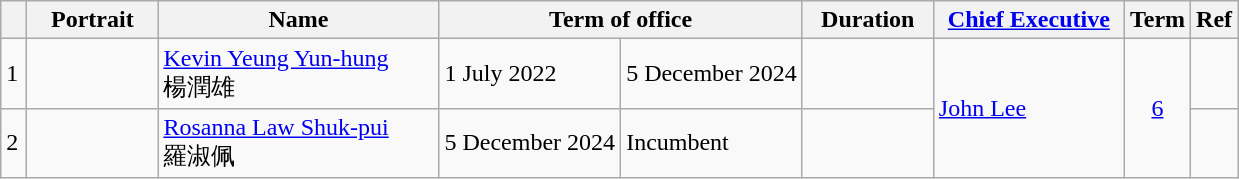<table class="wikitable"  style="text-align:left">
<tr>
<th width=10px></th>
<th width=80px>Portrait</th>
<th width=180px>Name</th>
<th width=180px colspan=2>Term of office</th>
<th width=80px>Duration</th>
<th width=120px><a href='#'>Chief Executive</a></th>
<th>Term</th>
<th>Ref</th>
</tr>
<tr>
<td bgcolor=>1</td>
<td></td>
<td><a href='#'>Kevin Yeung Yun-hung</a><br>楊潤雄</td>
<td>1 July 2022</td>
<td>5 December 2024</td>
<td></td>
<td rowspan=3><a href='#'>John Lee</a><br></td>
<td align=center rowspan=2><a href='#'>6</a></td>
<td></td>
</tr>
<tr>
<td bgcolor=>2</td>
<td></td>
<td><a href='#'>Rosanna Law Shuk-pui</a><br>羅淑佩</td>
<td>5 December 2024</td>
<td>Incumbent</td>
<td></td>
</tr>
</table>
